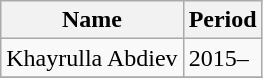<table class="wikitable">
<tr>
<th>Name</th>
<th>Period</th>
</tr>
<tr>
<td> Khayrulla Abdiev</td>
<td>2015–</td>
</tr>
<tr>
</tr>
</table>
